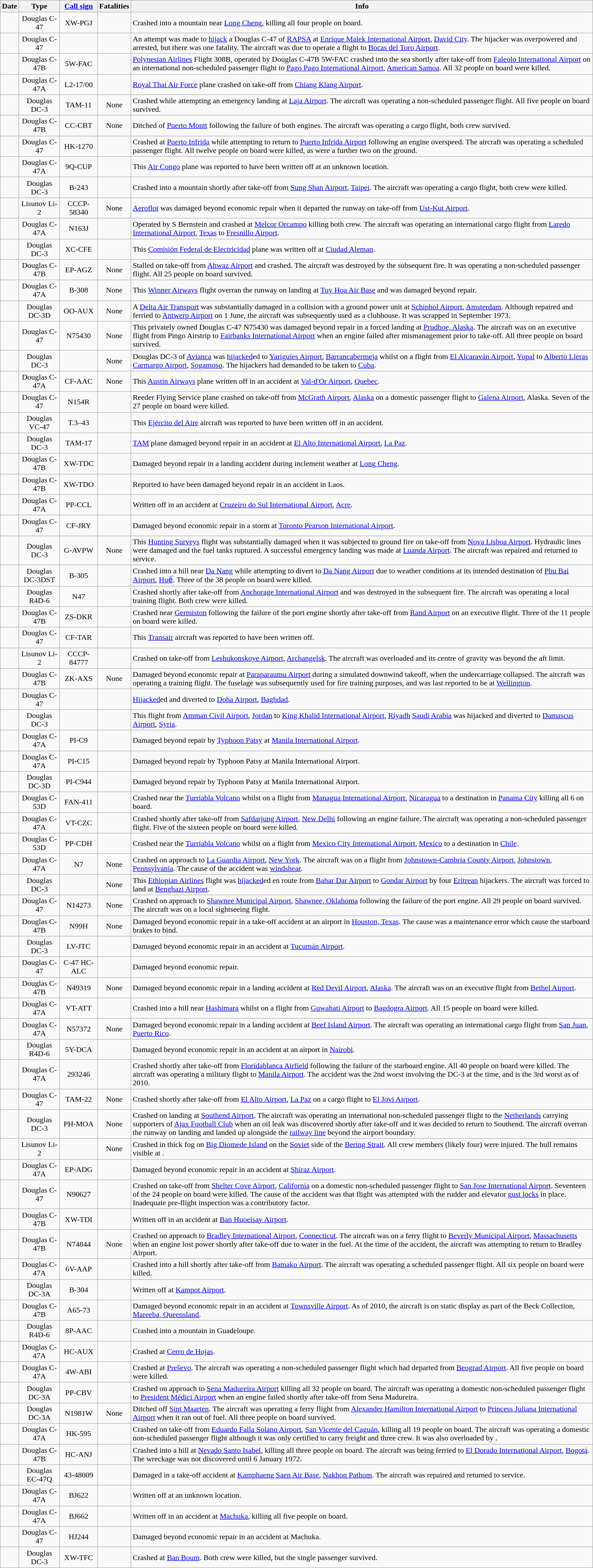<table class="wikitable sortable">
<tr>
<th>Date</th>
<th>Type</th>
<th><a href='#'>Call sign</a></th>
<th>Fatalities</th>
<th class="unsortable">Info</th>
</tr>
<tr>
<td></td>
<td style="text-align: center;">Douglas C-47</td>
<td style="text-align: center;">XW-PGJ</td>
<td style="text-align: center;"></td>
<td>Crashed into a mountain near <a href='#'>Long Cheng</a>, killing all four people on board.</td>
</tr>
<tr>
<td></td>
<td style="text-align: center;">Douglas C-47</td>
<td></td>
<td style="text-align: center;"></td>
<td>An attempt was made to <a href='#'>hijack</a> a Douglas C-47 of <a href='#'>RAPSA</a> at <a href='#'>Enrique Malek International Airport</a>, <a href='#'>David City</a>. The hijacker was overpowered and arrested, but there was one fatality. The aircraft was due to operate a flight to <a href='#'>Bocas del Toro Airport</a>.</td>
</tr>
<tr>
<td></td>
<td style="text-align: center;">Douglas C-47B</td>
<td style="text-align: center;">5W-FAC</td>
<td style="text-align: center;"></td>
<td><a href='#'>Polynesian Airlines</a> Flight 308B, operated by Douglas C-47B 5W-FAC crashed into the sea shortly after take-off from <a href='#'>Faleolo International Airport</a> on an international non-scheduled passenger flight to <a href='#'>Pago Pago International Airport</a>, <a href='#'>American Samoa</a>. All 32 people on board were killed.</td>
</tr>
<tr>
<td></td>
<td style="text-align: center;">Douglas C-47A</td>
<td style="text-align: center;">L2-17/00</td>
<td style="text-align: center;"></td>
<td><a href='#'>Royal Thai Air Force</a> plane crashed on take-off from <a href='#'>Chiang Klang Airport</a>.</td>
</tr>
<tr>
<td></td>
<td style="text-align: center;">Douglas DC-3</td>
<td style="text-align: center;">TAM-11</td>
<td style="text-align: center;">None</td>
<td>Crashed while attempting an emergency landing at <a href='#'>Laja Airport</a>. The aircraft was operating a non-scheduled passenger flight. All five people on board survived.</td>
</tr>
<tr>
<td></td>
<td style="text-align: center;">Douglas C-47B</td>
<td style="text-align: center;">CC-CBT</td>
<td style="text-align: center;">None</td>
<td>Ditched of <a href='#'>Puerto Montt</a> following the failure of both engines. The aircraft was operating a cargo flight, both crew survived.</td>
</tr>
<tr>
<td></td>
<td style="text-align: center;">Douglas C-47</td>
<td style="text-align: center;">HK-1270</td>
<td style="text-align: center;"></td>
<td>Crashed at <a href='#'>Puerto Infrida</a> while attempting to return to <a href='#'>Puerto Infrida Airport</a> following an engine overspeed. The aircraft was operating a scheduled passenger flight. All twelve people on board were killed, as were a further two on the ground.</td>
</tr>
<tr>
<td></td>
<td style="text-align: center;">Douglas C-47A</td>
<td style="text-align: center;">9Q-CUP</td>
<td></td>
<td>This <a href='#'>Air Congo</a> plane was reported to have been written off at an unknown location.</td>
</tr>
<tr>
<td></td>
<td style="text-align: center;">Douglas DC-3</td>
<td style="text-align: center;">B-243</td>
<td style="text-align: center;"></td>
<td>Crashed into a mountain shortly after take-off from <a href='#'>Sung Shan Airport</a>, <a href='#'>Taipei</a>. The aircraft was operating a cargo flight, both crew were killed.</td>
</tr>
<tr>
<td></td>
<td style="text-align: center;">Lisunov Li-2</td>
<td style="text-align: center;">CCCP-58340</td>
<td style="text-align: center;">None</td>
<td><a href='#'>Aeroflot</a> was damaged beyond economic repair when it departed the runway on take-off from <a href='#'>Ust-Kut Airport</a>.</td>
</tr>
<tr>
<td></td>
<td style="text-align: center;">Douglas C-47A</td>
<td style="text-align: center;">N163J</td>
<td style="text-align: center;"></td>
<td>Operated by S Bernstein and crashed at <a href='#'>Melcor Orcampo</a> killing both crew. The aircraft was operating an international cargo flight from <a href='#'>Laredo International Airport</a>, <a href='#'>Texas</a> to <a href='#'>Fresnillo Airport</a>.</td>
</tr>
<tr>
<td></td>
<td style="text-align: center;">Douglas DC-3</td>
<td style="text-align: center;">XC-CFE</td>
<td></td>
<td>This <a href='#'>Comisión Federal de Electricidad</a> plane was written off at <a href='#'>Ciudad Aleman</a>.</td>
</tr>
<tr>
<td></td>
<td style="text-align: center;">Douglas C-47B</td>
<td style="text-align: center;">EP-AGZ</td>
<td style="text-align: center;">None</td>
<td>Stalled on take-off from <a href='#'>Ahwaz Airport</a> and crashed. The aircraft was destroyed by the subsequent fire. It was operating a non-scheduled passenger flight. All 25 people on board survived.</td>
</tr>
<tr>
<td></td>
<td style="text-align: center;">Douglas C-47A</td>
<td style="text-align: center;">B-308</td>
<td style="text-align: center;">None</td>
<td>This <a href='#'>Winner Airways</a> flight overran the runway on landing at <a href='#'>Tuy Hoa Air Base</a> and was damaged beyond repair.</td>
</tr>
<tr>
<td></td>
<td style="text-align: center;">Douglas DC-3D</td>
<td style="text-align: center;">OO-AUX</td>
<td style="text-align: center;">None</td>
<td>A <a href='#'>Delta Air Transport</a> was substantially damaged in a collision with a ground power unit at <a href='#'>Schiphol Airport</a>, <a href='#'>Amsterdam</a>. Although repaired and ferried to <a href='#'>Antwerp Airport</a> on 1 June, the aircraft was subsequently used as a clubhouse. It was scrapped in September 1973.</td>
</tr>
<tr>
<td></td>
<td style="text-align: center;">Douglas C-47</td>
<td style="text-align: center;">N75430</td>
<td style="text-align: center;">None</td>
<td>This privately owned Douglas C-47 N75430 was damaged beyond repair in a forced landing at <a href='#'>Prudhoe, Alaska</a>. The aircraft was on an executive flight from Pingo Airstrip to <a href='#'>Fairbanks International Airport</a> when an engine failed after mismanagement prior to take-off. All three people on board survived.</td>
</tr>
<tr>
<td></td>
<td style="text-align: center;">Douglas DC-3</td>
<td></td>
<td style="text-align: center;">None</td>
<td>Douglas DC-3 of <a href='#'>Avianca</a> was <a href='#'>hijacked</a>ed to <a href='#'>Yariguíes Airport</a>, <a href='#'>Barrancabermeja</a> whilst on a flight from <a href='#'>El Alcaraván Airport</a>, <a href='#'>Yopal</a> to <a href='#'>Alberto Lleras Carmargo Airport</a>, <a href='#'>Sogamoso</a>. The hijackers had demanded to be taken to <a href='#'>Cuba</a>.</td>
</tr>
<tr>
<td></td>
<td style="text-align: center;">Douglas C-47A</td>
<td style="text-align: center;">CF-AAC</td>
<td style="text-align: center;">None</td>
<td>This <a href='#'>Austin Airways</a> plane written off in an accident at <a href='#'>Val-d'Or Airport</a>, <a href='#'>Quebec</a>.</td>
</tr>
<tr>
<td></td>
<td style="text-align: center;">Douglas C-47</td>
<td style="text-align: center;">N154R</td>
<td style="text-align: center;"></td>
<td>Reeder Flying Service plane crashed on take-off from <a href='#'>McGrath Airport</a>, <a href='#'>Alaska</a> on a domestic passenger flight to <a href='#'>Galena Airport</a>, Alaska. Seven of the 27 people on board were killed.</td>
</tr>
<tr>
<td></td>
<td style="text-align: center;">Douglas VC-47</td>
<td style="text-align: center;">T.3–43</td>
<td></td>
<td>This <a href='#'>Ejército del Aire</a> aircraft was reported to have been written off in an accident.</td>
</tr>
<tr>
<td></td>
<td style="text-align: center;">Douglas DC-3</td>
<td style="text-align: center;">TAM-17</td>
<td></td>
<td><a href='#'>TAM</a> plane damaged beyond repair in an accident at <a href='#'>El Alto International Airport</a>, <a href='#'>La Paz</a>.</td>
</tr>
<tr>
<td></td>
<td style="text-align: center;">Douglas C-47B</td>
<td style="text-align: center;">XW-TDC</td>
<td></td>
<td>Damaged beyond repair in a landing accident during inclement weather at <a href='#'>Long Cheng</a>.</td>
</tr>
<tr>
<td></td>
<td style="text-align: center;">Douglas C-47B</td>
<td style="text-align: center;">XW-TDO</td>
<td></td>
<td>Reported to have been damaged beyond repair in an accident in Laos.</td>
</tr>
<tr>
<td></td>
<td style="text-align: center;">Douglas C-47A</td>
<td style="text-align: center;">PP-CCL</td>
<td></td>
<td>Written off in an accident at <a href='#'>Cruzeiro do Sul International Airport</a>, <a href='#'>Acre</a>.</td>
</tr>
<tr>
<td></td>
<td style="text-align: center;">Douglas C-47</td>
<td style="text-align: center;">CF-JRY</td>
<td></td>
<td>Damaged beyond economic repair in a storm at <a href='#'>Toronto Pearson International Airport</a>.</td>
</tr>
<tr>
<td></td>
<td style="text-align: center;">Douglas DC-3</td>
<td style="text-align: center;">G-AVPW</td>
<td style="text-align: center;">None</td>
<td>This <a href='#'>Hunting Surveys</a> flight was substantially damaged when it was subjected to ground fire on take-off from <a href='#'>Nova Lisboa Airport</a>. Hydraulic lines were damaged and the fuel tanks ruptured. A successful emergency landing was made at <a href='#'>Luanda Airport</a>. The aircraft was repaired and returned to service.</td>
</tr>
<tr>
<td></td>
<td style="text-align: center;">Douglas DC-3DST</td>
<td style="text-align: center;">B-305</td>
<td style="text-align: center;"></td>
<td>Crashed into a hill near <a href='#'>Da Nang</a> while attempting to divert to <a href='#'>Da Nang Airport</a> due to weather conditions at its intended destination of <a href='#'>Phu Bai Airport</a>, <a href='#'>Huế</a>. Three of the 38 people on board were killed.</td>
</tr>
<tr>
<td></td>
<td style="text-align: center;">Douglas R4D-6</td>
<td style="text-align: center;">N47</td>
<td style="text-align: center;"></td>
<td>Crashed shortly after take-off from <a href='#'>Anchorage International Airport</a> and was destroyed in the subsequent fire. The aircraft was operating a local training flight. Both crew were killed.</td>
</tr>
<tr>
<td></td>
<td style="text-align: center;">Douglas C-47B</td>
<td style="text-align: center;">ZS-DKR</td>
<td style="text-align: center;"></td>
<td>Crashed near <a href='#'>Germiston</a> following the failure of the port engine shortly after take-off from <a href='#'>Rand Airport</a> on an executive flight. Three of the 11 people on board were killed.</td>
</tr>
<tr>
<td></td>
<td style="text-align: center;">Douglas C-47</td>
<td style="text-align: center;">CF-TAR</td>
<td></td>
<td>This <a href='#'>Transair</a> aircraft was reported to have been written off.</td>
</tr>
<tr>
<td></td>
<td style="text-align: center;">Lisunov Li-2</td>
<td style="text-align: center;">CCCP-84777</td>
<td></td>
<td>Crashed on take-off from <a href='#'>Leshukonskoye Airport</a>, <a href='#'>Archangelsk</a>. The aircraft was overloaded and its centre of gravity was beyond the aft limit.</td>
</tr>
<tr>
<td></td>
<td style="text-align: center;">Douglas C-47B</td>
<td style="text-align: center;">ZK-AXS</td>
<td style="text-align: center;">None</td>
<td>Damaged beyond economic repair at <a href='#'>Paraparaumu Airport</a> during a simulated downwind takeoff, when the undercarriage collapsed. The aircraft was operating a training flight. The fuselage was subsequently used for fire training purposes, and was last reported to be at <a href='#'>Wellington</a>.</td>
</tr>
<tr>
<td></td>
<td style="text-align: center;">Douglas C-47</td>
<td></td>
<td></td>
<td><a href='#'>Hijacked</a>ed and diverted to <a href='#'>Doha Airport</a>, <a href='#'>Baghdad</a>.</td>
</tr>
<tr>
<td></td>
<td style="text-align: center;">Douglas DC-3</td>
<td></td>
<td></td>
<td>This flight from <a href='#'>Amman Civil Airport</a>, <a href='#'>Jordan</a> to <a href='#'>King Khalid International Airport</a>, <a href='#'>Riyadh</a> <a href='#'>Saudi Arabia</a> was hijacked and diverted to <a href='#'>Damascus Airport</a>, <a href='#'>Syria</a>.</td>
</tr>
<tr>
<td></td>
<td style="text-align: center;">Douglas C-47A</td>
<td style="text-align: center;">PI-C9</td>
<td></td>
<td>Damaged beyond repair by <a href='#'>Typhoon Patsy</a> at <a href='#'>Manila International Airport</a>.</td>
</tr>
<tr>
<td></td>
<td style="text-align: center;">Douglas C-47A</td>
<td style="text-align: center;">PI-C15</td>
<td></td>
<td>Damaged beyond repair by Typhoon Patsy at Manila International Airport.</td>
</tr>
<tr>
<td></td>
<td style="text-align: center;">Douglas DC-3D</td>
<td style="text-align: center;">PI-C944</td>
<td></td>
<td>Damaged beyond repair by Typhoon Patsy at Manila International Airport.</td>
</tr>
<tr>
<td></td>
<td style="text-align: center;">Douglas C-53D</td>
<td style="text-align: center;">FAN-411</td>
<td style="text-align: center;"></td>
<td>Crashed near the <a href='#'>Turriabla Volcano</a> whilst on a flight from <a href='#'>Managua International Airport</a>, <a href='#'>Nicaragua</a> to a destination in <a href='#'>Panama City</a> killing all 6 on board.</td>
</tr>
<tr>
<td></td>
<td style="text-align: center;">Douglas C-47A</td>
<td style="text-align: center;">VT-CZC</td>
<td style="text-align: center;"></td>
<td>Crashed shortly after take-off from <a href='#'>Safdarjung Airport</a>, <a href='#'>New Delhi</a> following an engine failure. The aircraft was operating a non-scheduled passenger flight. Five of the sixteen people on board were killed.</td>
</tr>
<tr>
<td></td>
<td style="text-align: center;">Douglas C-53D</td>
<td style="text-align: center;">PP-CDH</td>
<td></td>
<td>Crashed near the <a href='#'>Turriabla Volcano</a> whilst on a flight from <a href='#'>Mexico City International Airport</a>, <a href='#'>Mexico</a> to a destination in <a href='#'>Chile</a>.</td>
</tr>
<tr>
<td></td>
<td style="text-align: center;">Douglas C-47A</td>
<td style="text-align: center;">N7</td>
<td style="text-align: center;">None</td>
<td>Crashed on approach to <a href='#'>La Guardia Airport</a>, <a href='#'>New York</a>. The aircraft was on a flight from <a href='#'>Johnstown-Cambria County Airport</a>, <a href='#'>Johnstown, Pennsylvania</a>. The cause of the accident was <a href='#'>windshear</a>.</td>
</tr>
<tr>
<td></td>
<td style="text-align: center;">Douglas DC-3</td>
<td></td>
<td style="text-align: center;">None</td>
<td>This <a href='#'>Ethiopian Airlines</a> flight was <a href='#'>hijacked</a>ed en route from <a href='#'>Bahar Dar Airport</a> to <a href='#'>Gondar Airport</a> by four <a href='#'>Eritrean</a> hijackers. The aircraft was forced to land at <a href='#'>Benghazi Airport</a>.</td>
</tr>
<tr>
<td></td>
<td style="text-align: center;">Douglas C-47</td>
<td style="text-align: center;">N14273</td>
<td style="text-align: center;">None</td>
<td>Crashed on approach to <a href='#'>Shawnee Municipal Airport</a>, <a href='#'>Shawnee, Oklahoma</a> following the failure of the port engine. All 29 people on board survived. The aircraft was on a local sightseeing flight.</td>
</tr>
<tr>
<td></td>
<td style="text-align: center;">Douglas C-47B</td>
<td style="text-align: center;">N99H</td>
<td style="text-align: center;">None</td>
<td>Damaged beyond economic repair in a take-off accident at an airport in <a href='#'>Houston, Texas</a>. The cause was a maintenance error which cause the starboard brakes to bind.</td>
</tr>
<tr>
<td></td>
<td style="text-align: center;">Douglas DC-3</td>
<td style="text-align: center;">LV-JTC</td>
<td></td>
<td>Damaged beyond economic repair in an accident at <a href='#'>Tucumán Airport</a>.</td>
</tr>
<tr>
<td></td>
<td style="text-align: center;">Douglas C-47</td>
<td style="text-align: center;">C-47 HC-ALC</td>
<td></td>
<td>Damaged beyond economic repair.</td>
</tr>
<tr>
<td></td>
<td style="text-align: center;">Douglas C-47B</td>
<td style="text-align: center;">N49319</td>
<td style="text-align: center;">None</td>
<td>Damaged beyond economic repair in a landing accident at <a href='#'>Red Devil Airport</a>, <a href='#'>Alaska</a>. The aircraft was on an executive flight from <a href='#'>Bethel Airport</a>.</td>
</tr>
<tr>
<td></td>
<td style="text-align: center;">Douglas C-47A</td>
<td style="text-align: center;">VT-ATT</td>
<td style="text-align: center;"></td>
<td>Crashed into a hill near <a href='#'>Hashimara</a> whilst on a flight from <a href='#'>Guwahati Airport</a> to <a href='#'>Bagdogra Airport</a>. All 15 people on board were killed.</td>
</tr>
<tr>
<td></td>
<td style="text-align: center;">Douglas C-47A</td>
<td style="text-align: center;">N57372</td>
<td style="text-align: center;">None</td>
<td>Damaged beyond economic repair in a landing accident at <a href='#'>Beef Island Airport</a>. The aircraft was operating an international cargo flight from <a href='#'>San Juan, Puerto Rico</a>.</td>
</tr>
<tr>
<td></td>
<td style="text-align: center;">Douglas R4D-6</td>
<td style="text-align: center;">5Y-DCA</td>
<td></td>
<td>Damaged beyond economic repair in an accident at an airport in <a href='#'>Nairobi</a>.</td>
</tr>
<tr>
<td></td>
<td style="text-align: center;">Douglas C-47A</td>
<td style="text-align: center;">293246</td>
<td style="text-align: center;"></td>
<td>Crashed shortly after take-off from <a href='#'>Floridablanca Airfield</a> following the failure of the starboard engine. All 40 people on board were killed. The aircraft was operating a military flight to <a href='#'>Manila Airport</a>. The accident was the 2nd worst involving the DC-3 at the time, and is the 3rd worst as of 2010.</td>
</tr>
<tr>
<td></td>
<td style="text-align: center;">Douglas C-47</td>
<td style="text-align: center;">TAM-22</td>
<td style="text-align: center;">None</td>
<td>Crashed shortly after take-off from <a href='#'>El Alto Airport</a>, <a href='#'>La Paz</a> on a cargo flight to <a href='#'>El Jovi Airport</a>.</td>
</tr>
<tr>
<td></td>
<td style="text-align: center;">Douglas DC-3</td>
<td style="text-align: center;">PH-MOA</td>
<td style="text-align: center;">None</td>
<td>Crashed on landing at <a href='#'>Southend Airport</a>. The aircraft was operating an international non-scheduled passenger flight to the <a href='#'>Netherlands</a> carrying supporters of <a href='#'>Ajax Football Club</a> when an oil leak was discovered shortly after take-off and it was decided to return to Southend. The aircraft overran the runway on landing and landed up alongside the <a href='#'>railway line</a> beyond the airport boundary.</td>
</tr>
<tr>
<td></td>
<td style="text-align: center;">Lisunov Li-2</td>
<td></td>
<td style="text-align: center;">None</td>
<td>Crashed in thick fog on <a href='#'>Big Diomede Island</a> on the <a href='#'>Soviet</a> side of the <a href='#'>Bering Strait</a>. All crew members (likely four) were injured. The hull remains visible at  .</td>
</tr>
<tr>
<td></td>
<td style="text-align: center;">Douglas C-47A</td>
<td style="text-align: center;">EP-ADG</td>
<td></td>
<td>Damaged beyond economic repair in an accident at <a href='#'>Shiraz Airport</a>.</td>
</tr>
<tr>
<td></td>
<td style="text-align: center;">Douglas C-47</td>
<td style="text-align: center;">N90627</td>
<td style="text-align: center;"></td>
<td>Crashed on take-off from <a href='#'>Shelter Cove Airport</a>, <a href='#'>California</a> on a domestic non-scheduled passenger flight to <a href='#'>San Jose International Airport</a>. Seventeen of the 24 people on board were killed. The cause of the accident was that flight was attempted with the rudder and elevator <a href='#'>gust locks</a> in place. Inadequate pre-flight inspection was a contributory factor.</td>
</tr>
<tr>
<td></td>
<td style="text-align: center;">Douglas C-47B</td>
<td style="text-align: center;">XW-TDI</td>
<td style="text-align: center;"></td>
<td>Written off in an accident at <a href='#'>Ban Huoeisay Airport</a>.</td>
</tr>
<tr>
<td></td>
<td style="text-align: center;">Douglas C-47B</td>
<td style="text-align: center;">N74844</td>
<td style="text-align: center;">None</td>
<td>Crashed on approach to <a href='#'>Bradley International Airport</a>, <a href='#'>Connecticut</a>. The aircraft was on a ferry flight to <a href='#'>Beverly Municipal Airport</a>, <a href='#'>Massachusetts</a> when an engine lost power shortly after take-off due to water in the fuel. At the time of the accident, the aircraft was attempting to return to Bradley Airport.</td>
</tr>
<tr>
<td></td>
<td style="text-align: center;">Douglas C-47A</td>
<td style="text-align: center;">6V-AAP</td>
<td style="text-align: center;"></td>
<td>Crashed into a hill shortly after take-off from <a href='#'>Bamako Airport</a>. The aircraft was operating a scheduled passenger flight. All six people on board were killed.</td>
</tr>
<tr>
<td></td>
<td style="text-align: center;">Douglas DC-3A</td>
<td style="text-align: center;">B-304</td>
<td></td>
<td>Written off at <a href='#'>Kampot Airport</a>.</td>
</tr>
<tr>
<td></td>
<td style="text-align: center;">Douglas C-47B</td>
<td style="text-align: center;">A65-73</td>
<td></td>
<td>Damaged beyond economic repair in an accident at <a href='#'>Townsville Airport</a>. As of 2010, the aircraft is on static display as part of the Beck Collection, <a href='#'>Mareeba, Queensland</a>.</td>
</tr>
<tr>
<td></td>
<td style="text-align: center;">Douglas R4D-6</td>
<td style="text-align: center;">8P-AAC</td>
<td style="text-align: center;"></td>
<td>Crashed into a mountain in Guadeloupe.</td>
</tr>
<tr>
<td></td>
<td style="text-align: center;">Douglas C-47A</td>
<td style="text-align: center;">HC-AUX</td>
<td></td>
<td>Crashed at <a href='#'>Cerro de Hojas</a>.</td>
</tr>
<tr>
<td></td>
<td style="text-align: center;">Douglas C-47A</td>
<td style="text-align: center;">4W-ABI</td>
<td style="text-align: center;"></td>
<td>Crashed at <a href='#'>Preševo</a>. The aircraft was operating a non-scheduled passenger flight which had departed from <a href='#'>Beograd Airport</a>. All five people on board were killed.</td>
</tr>
<tr>
<td></td>
<td style="text-align: center;">Douglas DC-3A</td>
<td style="text-align: center;">PP-CBV</td>
<td style="text-align: center;"></td>
<td>Crashed on approach to <a href='#'>Sena Madureira Airport</a> killing all 32 people on board. The aircraft was operating a domestic non-scheduled passenger flight to <a href='#'>President Médici Airport</a> when an engine failed shortly after take-off from Sena Madureira.</td>
</tr>
<tr>
<td></td>
<td style="text-align: center;">Douglas DC-3A</td>
<td style="text-align: center;">N1981W</td>
<td style="text-align: center;">None</td>
<td>Ditched  off <a href='#'>Sint Maarten</a>. The aircraft was operating a ferry flight from <a href='#'>Alexander Hamilton International Airport</a> to <a href='#'>Princess Juliana International Airport</a> when it ran out of fuel. All three people on board survived.</td>
</tr>
<tr>
<td></td>
<td style="text-align: center;">Douglas C-47A</td>
<td style="text-align: center;">HK-595</td>
<td style="text-align: center;"></td>
<td>Crashed on take-off from <a href='#'>Eduardo Falla Solano Airport</a>, <a href='#'>San Vicente del Caguán</a>, killing all 19 people on board. The aircraft was operating a domestic non-scheduled passenger flight although it was only certified to carry freight and three crew. It was also overloaded by .</td>
</tr>
<tr>
<td></td>
<td style="text-align: center;">Douglas C-47B</td>
<td style="text-align: center;">HC-ANJ</td>
<td style="text-align: center;"></td>
<td>Crashed into a hill at <a href='#'>Nevado Santo Isabel</a>, killing all three people on board. The aircraft was being ferried to <a href='#'>El Dorado International Airport</a>, <a href='#'>Bogotá</a>. The wreckage was not discovered until 6 January 1972.</td>
</tr>
<tr>
<td></td>
<td style="text-align: center;">Douglas EC-47Q</td>
<td style="text-align: center;">43-48009</td>
<td></td>
<td>Damaged in a take-off accident at <a href='#'>Kamphaeng Saen Air Base</a>, <a href='#'>Nakhon Pathom</a>. The aircraft was repaired and returned to service.</td>
</tr>
<tr>
<td></td>
<td style="text-align: center;">Douglas C-47A</td>
<td style="text-align: center;">BJ622</td>
<td></td>
<td>Written off at an unknown location.</td>
</tr>
<tr>
<td></td>
<td style="text-align: center;">Douglas C-47A</td>
<td style="text-align: center;">BJ662</td>
<td style="text-align: center;"></td>
<td>Written off in an accident at <a href='#'>Machuka</a>, killing all five people on board.</td>
</tr>
<tr>
<td></td>
<td style="text-align: center;">Douglas C-47</td>
<td style="text-align: center;">HJ244</td>
<td></td>
<td>Damaged beyond economic repair in an accident at Machuka.</td>
</tr>
<tr>
<td></td>
<td style="text-align: center;">Douglas DC-3</td>
<td style="text-align: center;">XW-TFC</td>
<td style="text-align: center;"></td>
<td>Crashed at <a href='#'>Ban Boum</a>. Both crew were killed, but the single passenger survived.</td>
</tr>
</table>
